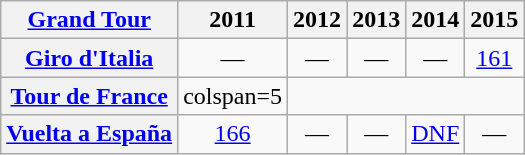<table class="wikitable plainrowheaders">
<tr>
<th scope="col"><a href='#'>Grand Tour</a></th>
<th scope="col">2011</th>
<th scope="col">2012</th>
<th scope="col">2013</th>
<th scope="col">2014</th>
<th scope="col">2015</th>
</tr>
<tr style="text-align:center;">
<th scope="row"> <a href='#'>Giro d'Italia</a></th>
<td>—</td>
<td>—</td>
<td>—</td>
<td>—</td>
<td><a href='#'>161</a></td>
</tr>
<tr style="text-align:center;">
<th scope="row"> <a href='#'>Tour de France</a></th>
<td>colspan=5 </td>
</tr>
<tr style="text-align:center;">
<th scope="row"> <a href='#'>Vuelta a España</a></th>
<td><a href='#'>166</a></td>
<td>—</td>
<td>—</td>
<td><a href='#'>DNF</a></td>
<td>—</td>
</tr>
</table>
